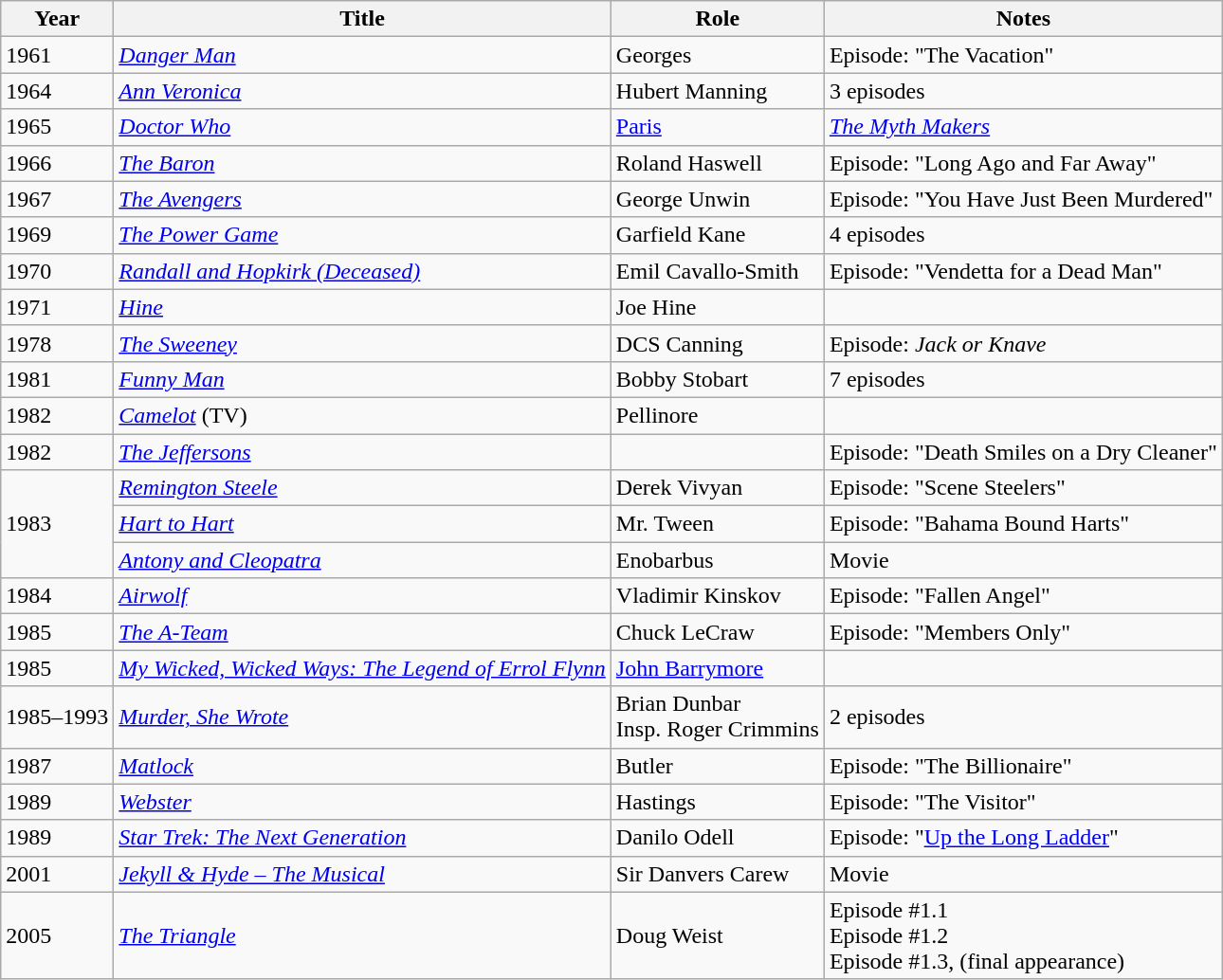<table class="wikitable">
<tr>
<th>Year</th>
<th>Title</th>
<th>Role</th>
<th>Notes</th>
</tr>
<tr>
<td>1961</td>
<td><em><a href='#'>Danger Man</a></em></td>
<td>Georges</td>
<td>Episode: "The Vacation"</td>
</tr>
<tr>
<td>1964</td>
<td><em><a href='#'>Ann Veronica</a></em></td>
<td>Hubert Manning</td>
<td>3 episodes</td>
</tr>
<tr>
<td>1965</td>
<td><em><a href='#'>Doctor Who</a></em></td>
<td><a href='#'>Paris</a></td>
<td><em><a href='#'>The Myth Makers</a></em></td>
</tr>
<tr>
<td>1966</td>
<td><em><a href='#'>The Baron</a></em></td>
<td>Roland Haswell</td>
<td>Episode: "Long Ago and Far Away"</td>
</tr>
<tr>
<td>1967</td>
<td><em><a href='#'>The Avengers</a></em></td>
<td>George Unwin</td>
<td>Episode: "You Have Just Been Murdered"</td>
</tr>
<tr>
<td>1969</td>
<td><em><a href='#'>The Power Game</a></em></td>
<td>Garfield Kane</td>
<td>4 episodes</td>
</tr>
<tr>
<td>1970</td>
<td><em><a href='#'>Randall and Hopkirk (Deceased)</a></em></td>
<td>Emil Cavallo-Smith</td>
<td>Episode: "Vendetta for a Dead Man"</td>
</tr>
<tr>
<td>1971</td>
<td><em><a href='#'>Hine</a></em></td>
<td>Joe Hine</td>
<td></td>
</tr>
<tr>
<td>1978</td>
<td><em><a href='#'>The Sweeney</a></em></td>
<td>DCS Canning</td>
<td>Episode: <em>Jack or Knave</em></td>
</tr>
<tr>
<td>1981</td>
<td><em><a href='#'>Funny Man</a></em></td>
<td>Bobby Stobart</td>
<td>7 episodes</td>
</tr>
<tr>
<td>1982</td>
<td><em><a href='#'>Camelot</a></em> (TV)</td>
<td>Pellinore</td>
<td></td>
</tr>
<tr>
<td>1982</td>
<td><em><a href='#'>The Jeffersons</a></em></td>
<td></td>
<td>Episode: "Death Smiles on a Dry Cleaner"</td>
</tr>
<tr>
<td rowspan="3">1983</td>
<td><em><a href='#'>Remington Steele</a></em></td>
<td>Derek Vivyan</td>
<td>Episode: "Scene Steelers"</td>
</tr>
<tr>
<td><em><a href='#'>Hart to Hart</a></em></td>
<td>Mr. Tween</td>
<td>Episode: "Bahama Bound Harts"</td>
</tr>
<tr>
<td><em><a href='#'>Antony and Cleopatra</a></em></td>
<td>Enobarbus</td>
<td>Movie</td>
</tr>
<tr>
<td>1984</td>
<td><em><a href='#'>Airwolf</a></em></td>
<td>Vladimir Kinskov</td>
<td>Episode: "Fallen Angel"</td>
</tr>
<tr>
<td>1985</td>
<td><em><a href='#'>The A-Team</a></em></td>
<td>Chuck LeCraw</td>
<td>Episode: "Members Only"</td>
</tr>
<tr>
<td>1985</td>
<td><em><a href='#'>My Wicked, Wicked Ways: The Legend of Errol Flynn</a></em></td>
<td><a href='#'>John Barrymore</a></td>
<td></td>
</tr>
<tr>
<td>1985–1993</td>
<td><em><a href='#'>Murder, She Wrote</a></em></td>
<td>Brian Dunbar<br>Insp. Roger Crimmins</td>
<td>2 episodes</td>
</tr>
<tr>
<td>1987</td>
<td><em><a href='#'>Matlock</a></em></td>
<td>Butler</td>
<td>Episode: "The Billionaire"</td>
</tr>
<tr>
<td>1989</td>
<td><em><a href='#'>Webster</a></em></td>
<td>Hastings</td>
<td>Episode: "The Visitor"</td>
</tr>
<tr>
<td>1989</td>
<td><em><a href='#'>Star Trek: The Next Generation</a></em></td>
<td>Danilo Odell</td>
<td>Episode: "<a href='#'>Up the Long Ladder</a>"</td>
</tr>
<tr>
<td>2001</td>
<td><em><a href='#'>Jekyll & Hyde – The Musical</a></em></td>
<td>Sir Danvers Carew</td>
<td>Movie</td>
</tr>
<tr>
<td>2005</td>
<td><em><a href='#'>The Triangle</a></em></td>
<td>Doug Weist</td>
<td>Episode #1.1<br>Episode #1.2<br>Episode #1.3, (final appearance)</td>
</tr>
</table>
